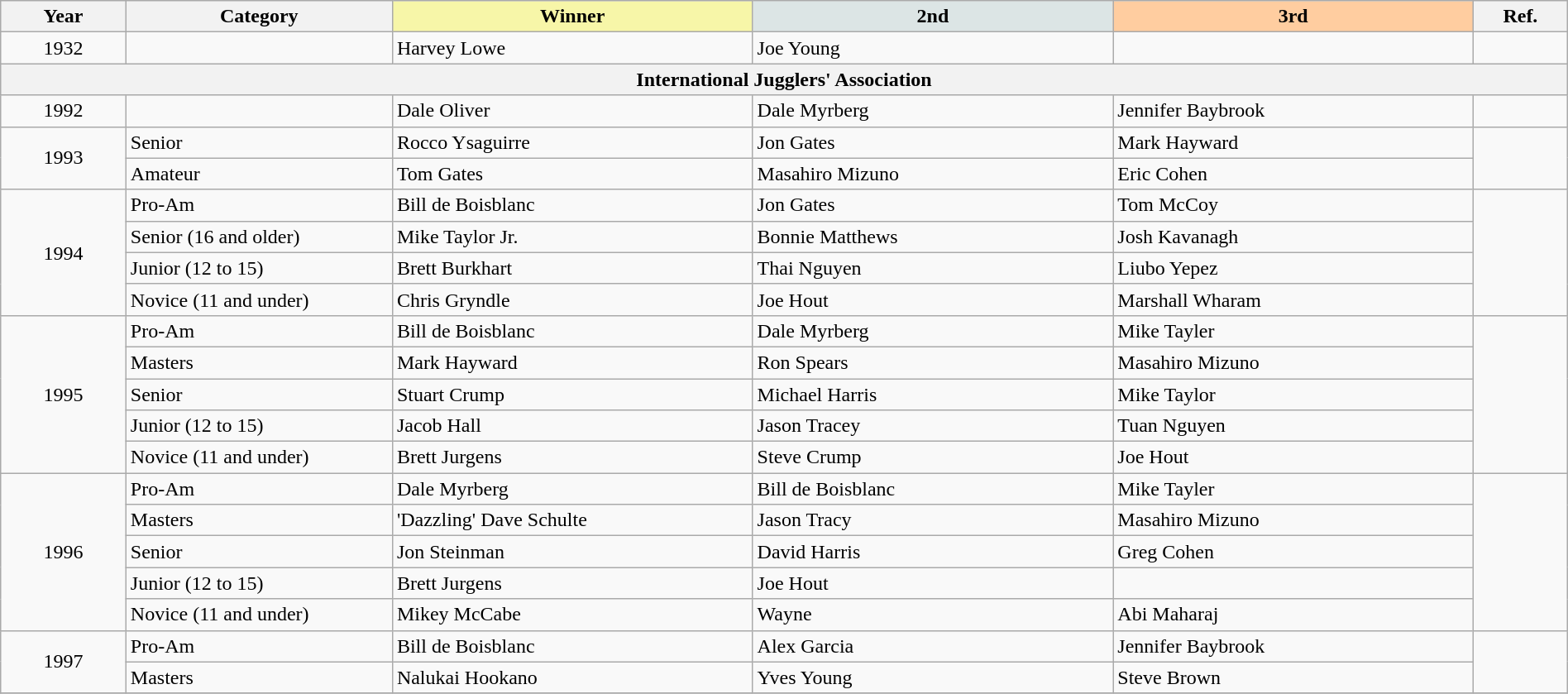<table class="wikitable" width=100%>
<tr>
<th width=8%>Year</th>
<th width=17%>Category</th>
<th style="background-color: #F7F6A8;" width=23%>Winner</th>
<th style="background-color: #DCE5E5;" width=23%>2nd</th>
<th style="background-color: #FFCDA0;" width=23%>3rd</th>
<th width=6%>Ref.</th>
</tr>
<tr>
<td align=center>1932</td>
<td></td>
<td> Harvey Lowe</td>
<td> Joe Young</td>
<td></td>
<td></td>
</tr>
<tr>
<th colspan="6">International Jugglers' Association</th>
</tr>
<tr>
<td align=center>1992</td>
<td></td>
<td> Dale Oliver</td>
<td> Dale Myrberg</td>
<td> Jennifer Baybrook</td>
<td></td>
</tr>
<tr>
<td align=center rowspan="2">1993</td>
<td>Senior</td>
<td> Rocco Ysaguirre</td>
<td> Jon Gates</td>
<td> Mark Hayward</td>
<td rowspan="2"></td>
</tr>
<tr>
<td>Amateur</td>
<td> Tom Gates</td>
<td> Masahiro Mizuno</td>
<td> Eric Cohen</td>
</tr>
<tr>
<td align=center rowspan="4">1994</td>
<td>Pro-Am</td>
<td> Bill de Boisblanc</td>
<td> Jon Gates</td>
<td> Tom McCoy</td>
<td rowspan="4"></td>
</tr>
<tr>
<td>Senior (16 and older)</td>
<td> Mike Taylor Jr.</td>
<td> Bonnie Matthews</td>
<td> Josh Kavanagh</td>
</tr>
<tr>
<td>Junior (12 to 15)</td>
<td> Brett Burkhart</td>
<td> Thai Nguyen</td>
<td> Liubo Yepez</td>
</tr>
<tr>
<td>Novice (11 and under)</td>
<td> Chris Gryndle</td>
<td> Joe Hout</td>
<td> Marshall Wharam</td>
</tr>
<tr>
<td align=center rowspan="5">1995</td>
<td>Pro-Am</td>
<td> Bill de Boisblanc</td>
<td> Dale Myrberg</td>
<td> Mike Tayler</td>
<td rowspan="5"></td>
</tr>
<tr>
<td>Masters</td>
<td> Mark Hayward</td>
<td> Ron Spears</td>
<td> Masahiro Mizuno</td>
</tr>
<tr>
<td>Senior</td>
<td> Stuart Crump</td>
<td> Michael Harris</td>
<td> Mike Taylor</td>
</tr>
<tr>
<td>Junior (12 to 15)</td>
<td> Jacob Hall</td>
<td> Jason Tracey</td>
<td> Tuan Nguyen</td>
</tr>
<tr>
<td>Novice (11 and under)</td>
<td> Brett Jurgens</td>
<td> Steve Crump</td>
<td> Joe Hout</td>
</tr>
<tr>
<td align=center rowspan="5">1996</td>
<td>Pro-Am</td>
<td> Dale Myrberg</td>
<td> Bill de Boisblanc</td>
<td> Mike Tayler</td>
<td rowspan="5"></td>
</tr>
<tr>
<td>Masters</td>
<td> 'Dazzling' Dave Schulte</td>
<td> Jason Tracy</td>
<td> Masahiro Mizuno</td>
</tr>
<tr>
<td>Senior</td>
<td> Jon Steinman</td>
<td> David Harris</td>
<td> Greg Cohen</td>
</tr>
<tr>
<td>Junior (12 to 15)</td>
<td> Brett Jurgens</td>
<td> Joe Hout</td>
<td></td>
</tr>
<tr>
<td>Novice (11 and under)</td>
<td> Mikey McCabe</td>
<td> Wayne</td>
<td> Abi Maharaj</td>
</tr>
<tr>
<td align=center rowspan="2">1997</td>
<td>Pro-Am</td>
<td> Bill de Boisblanc</td>
<td> Alex Garcia</td>
<td> Jennifer Baybrook</td>
<td rowspan="2"></td>
</tr>
<tr>
<td>Masters</td>
<td> Nalukai Hookano</td>
<td> Yves Young</td>
<td> Steve Brown</td>
</tr>
<tr>
</tr>
</table>
